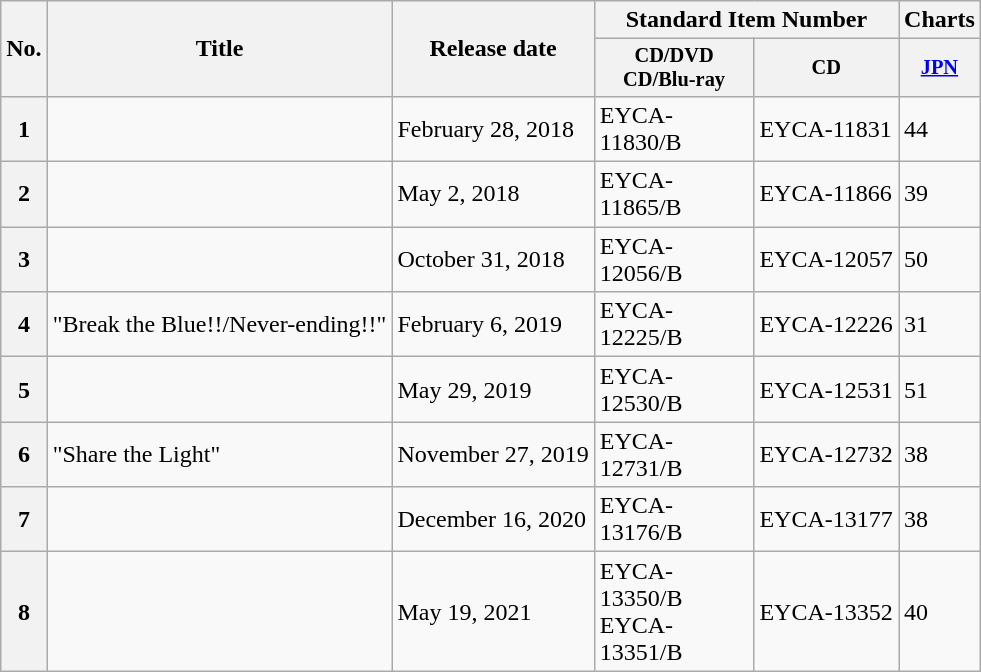<table class="wikitable">
<tr>
<th rowspan="2">No.</th>
<th rowspan="2">Title</th>
<th rowspan="2">Release date</th>
<th colspan="2">Standard Item Number</th>
<th>Charts</th>
</tr>
<tr style="width:3em;font-size:85%;">
<th width="100">CD/DVD<br>CD/Blu-ray</th>
<th width="90">CD</th>
<th><a href='#'>JPN</a><br></th>
</tr>
<tr>
<th>1</th>
<td></td>
<td>February 28, 2018</td>
<td>EYCA-11830/B</td>
<td>EYCA-11831</td>
<td>44</td>
</tr>
<tr>
<th>2</th>
<td></td>
<td>May 2, 2018</td>
<td>EYCA-11865/B</td>
<td>EYCA-11866</td>
<td>39</td>
</tr>
<tr>
<th>3</th>
<td></td>
<td>October 31, 2018</td>
<td>EYCA-12056/B</td>
<td>EYCA-12057</td>
<td>50</td>
</tr>
<tr>
<th>4</th>
<td>"Break the Blue!!/Never-ending!!"</td>
<td>February 6, 2019</td>
<td>EYCA-12225/B</td>
<td>EYCA-12226</td>
<td>31</td>
</tr>
<tr>
<th>5</th>
<td></td>
<td>May 29, 2019</td>
<td>EYCA-12530/B</td>
<td>EYCA-12531</td>
<td>51</td>
</tr>
<tr>
<th>6</th>
<td>"Share the Light"</td>
<td>November 27, 2019</td>
<td>EYCA-12731/B</td>
<td>EYCA-12732</td>
<td>38</td>
</tr>
<tr>
<th>7</th>
<td></td>
<td>December 16, 2020</td>
<td>EYCA-13176/B</td>
<td>EYCA-13177</td>
<td>38</td>
</tr>
<tr>
<th>8</th>
<td></td>
<td>May 19, 2021</td>
<td>EYCA-13350/B<br>EYCA-13351/B</td>
<td>EYCA-13352</td>
<td>40</td>
</tr>
</table>
